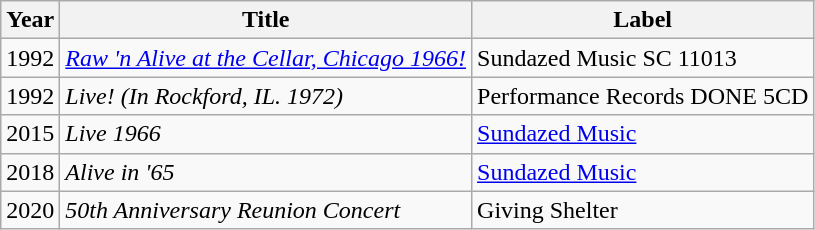<table class="sortable wikitable">
<tr>
<th>Year</th>
<th>Title</th>
<th>Label</th>
</tr>
<tr>
<td style="text-align:center">1992</td>
<td><em><a href='#'>Raw 'n Alive at the Cellar, Chicago 1966!</a></em></td>
<td>Sundazed Music SC 11013</td>
</tr>
<tr>
<td style="text-align:center">1992</td>
<td><em>Live! (In Rockford, IL. 1972)</em></td>
<td>Performance Records DONE 5CD</td>
</tr>
<tr>
<td style="text-align:center">2015</td>
<td><em>Live 1966</em></td>
<td><a href='#'>Sundazed Music</a></td>
</tr>
<tr>
<td style="text-align:center">2018</td>
<td><em>Alive in '65</em></td>
<td><a href='#'>Sundazed Music</a></td>
</tr>
<tr>
<td style="text-align:center">2020</td>
<td><em>50th Anniversary Reunion Concert</em></td>
<td>Giving Shelter</td>
</tr>
</table>
